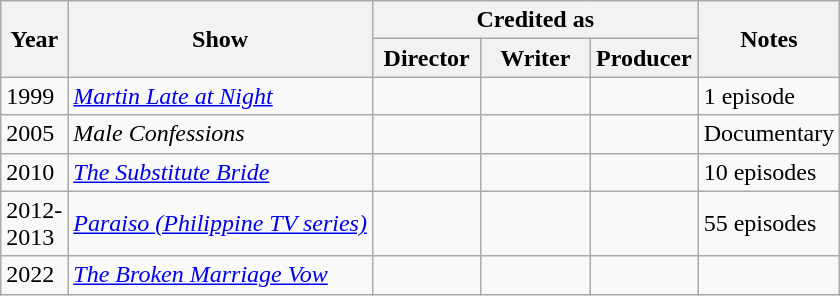<table class="wikitable">
<tr>
<th rowspan="2" width="33">Year</th>
<th rowspan="2">Show</th>
<th colspan="3">Credited as</th>
<th rowspan="2">Notes</th>
</tr>
<tr>
<th width=65>Director</th>
<th width=65>Writer</th>
<th width=65>Producer</th>
</tr>
<tr>
<td>1999</td>
<td><em><a href='#'>Martin Late at Night</a></em></td>
<td></td>
<td></td>
<td></td>
<td>1 episode</td>
</tr>
<tr>
<td>2005</td>
<td><em>Male Confessions</em></td>
<td></td>
<td></td>
<td></td>
<td>Documentary</td>
</tr>
<tr>
<td>2010</td>
<td><em><a href='#'>The Substitute Bride</a></em></td>
<td></td>
<td></td>
<td></td>
<td>10 episodes</td>
</tr>
<tr>
<td>2012-2013</td>
<td><em><a href='#'>Paraiso (Philippine TV series)</a></em></td>
<td></td>
<td></td>
<td></td>
<td>55 episodes</td>
</tr>
<tr>
<td>2022</td>
<td><em><a href='#'>The Broken Marriage Vow</a></em></td>
<td></td>
<td></td>
<td></td>
<td></td>
</tr>
</table>
